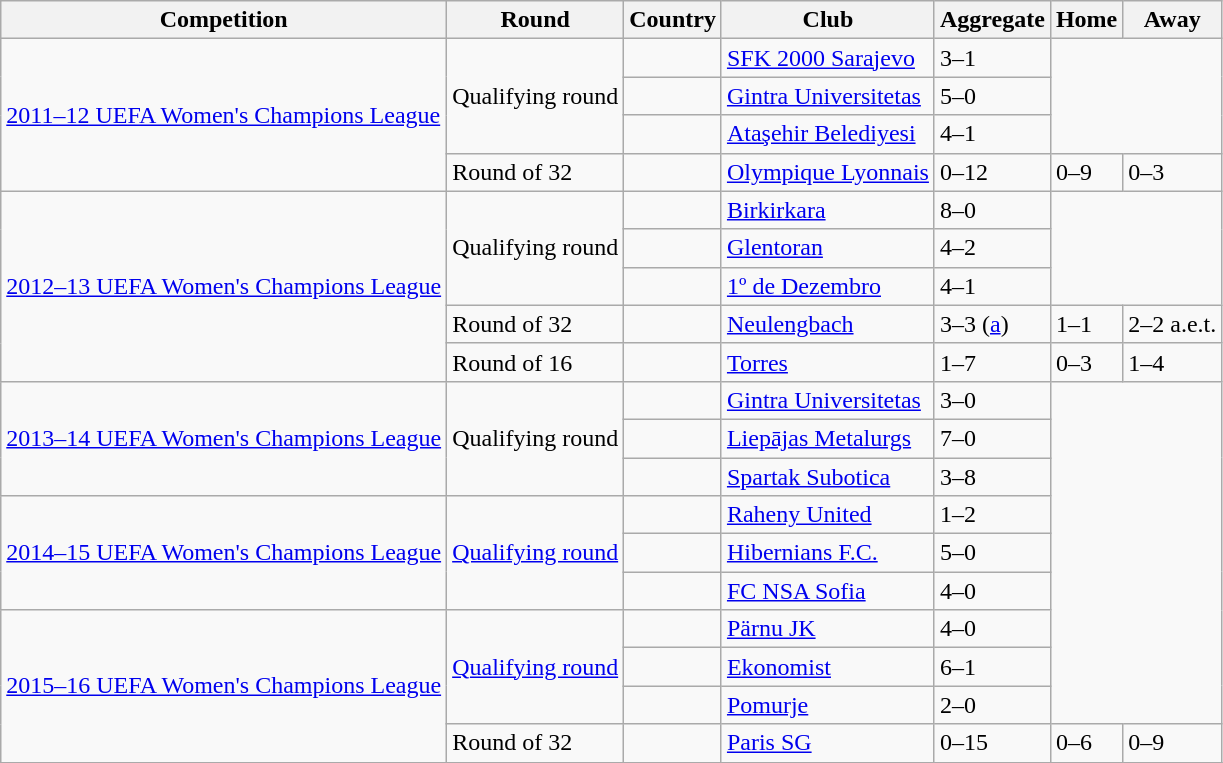<table class="wikitable">
<tr>
<th>Competition</th>
<th>Round</th>
<th>Country</th>
<th>Club</th>
<th>Aggregate</th>
<th>Home</th>
<th>Away</th>
</tr>
<tr>
<td rowspan=4><a href='#'>2011–12 UEFA Women's Champions League</a></td>
<td rowspan=3>Qualifying round</td>
<td></td>
<td><a href='#'>SFK 2000 Sarajevo</a></td>
<td>3–1</td>
</tr>
<tr>
<td></td>
<td><a href='#'>Gintra Universitetas</a></td>
<td>5–0</td>
</tr>
<tr>
<td></td>
<td><a href='#'>Ataşehir Belediyesi</a></td>
<td>4–1</td>
</tr>
<tr>
<td>Round of 32</td>
<td></td>
<td><a href='#'>Olympique Lyonnais</a></td>
<td>0–12</td>
<td>0–9</td>
<td>0–3</td>
</tr>
<tr>
<td rowspan=5><a href='#'>2012–13 UEFA Women's Champions League</a></td>
<td rowspan=3>Qualifying round</td>
<td></td>
<td><a href='#'>Birkirkara</a></td>
<td>8–0</td>
</tr>
<tr>
<td></td>
<td><a href='#'>Glentoran</a></td>
<td>4–2</td>
</tr>
<tr>
<td></td>
<td><a href='#'>1º de Dezembro</a></td>
<td>4–1</td>
</tr>
<tr>
<td>Round of 32</td>
<td></td>
<td><a href='#'>Neulengbach</a></td>
<td>3–3 (<a href='#'>a</a>)</td>
<td>1–1</td>
<td>2–2 a.e.t.</td>
</tr>
<tr>
<td>Round of 16</td>
<td></td>
<td><a href='#'>Torres</a></td>
<td>1–7</td>
<td>0–3</td>
<td>1–4</td>
</tr>
<tr>
<td rowspan=3><a href='#'>2013–14 UEFA Women's Champions League</a></td>
<td rowspan=3>Qualifying round</td>
<td></td>
<td><a href='#'>Gintra Universitetas</a></td>
<td>3–0</td>
</tr>
<tr Lunca (26, 36), Vatafu (48 pen)>
<td></td>
<td><a href='#'>Liepājas Metalurgs</a></td>
<td>7–0</td>
</tr>
<tr>
<td></td>
<td><a href='#'>Spartak Subotica</a></td>
<td>3–8</td>
</tr>
<tr>
<td rowspan=3><a href='#'>2014–15 UEFA Women's Champions League</a></td>
<td rowspan=3><a href='#'>Qualifying round</a></td>
<td></td>
<td><a href='#'>Raheny United</a></td>
<td>1–2</td>
</tr>
<tr>
<td></td>
<td><a href='#'>Hibernians F.C.</a></td>
<td>5–0</td>
</tr>
<tr>
<td></td>
<td><a href='#'>FC NSA Sofia</a></td>
<td>4–0</td>
</tr>
<tr>
<td rowspan=4><a href='#'>2015–16 UEFA Women's Champions League</a></td>
<td rowspan=3><a href='#'>Qualifying round</a></td>
<td></td>
<td><a href='#'>Pärnu JK</a></td>
<td>4–0</td>
</tr>
<tr>
<td></td>
<td><a href='#'>Ekonomist</a></td>
<td>6–1</td>
</tr>
<tr>
<td></td>
<td><a href='#'>Pomurje</a></td>
<td>2–0</td>
</tr>
<tr>
<td>Round of 32</td>
<td></td>
<td><a href='#'>Paris SG</a></td>
<td>0–15</td>
<td>0–6</td>
<td>0–9</td>
</tr>
<tr>
</tr>
</table>
